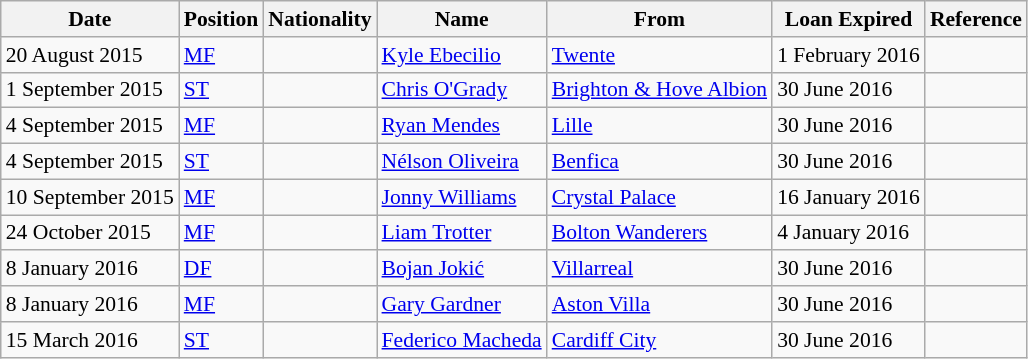<table class="wikitable"  style="text-align:left; font-size:90%; ">
<tr>
<th width:120px;">Date</th>
<th width:50px;">Position</th>
<th width:50px;">Nationality</th>
<th width:250px;">Name</th>
<th width:200px;">From</th>
<th width:120px;">Loan Expired</th>
<th width:25px;">Reference</th>
</tr>
<tr>
<td>20 August 2015</td>
<td><a href='#'>MF</a></td>
<td></td>
<td><a href='#'>Kyle Ebecilio</a></td>
<td><a href='#'>Twente</a></td>
<td>1 February 2016 </td>
<td></td>
</tr>
<tr>
<td>1 September 2015</td>
<td><a href='#'>ST</a></td>
<td></td>
<td><a href='#'>Chris O'Grady</a></td>
<td><a href='#'>Brighton & Hove Albion</a></td>
<td>30 June 2016</td>
<td></td>
</tr>
<tr>
<td>4 September 2015</td>
<td><a href='#'>MF</a></td>
<td></td>
<td><a href='#'>Ryan Mendes</a></td>
<td><a href='#'>Lille</a></td>
<td>30 June 2016</td>
<td></td>
</tr>
<tr>
<td>4 September 2015</td>
<td><a href='#'>ST</a></td>
<td></td>
<td><a href='#'>Nélson Oliveira</a></td>
<td><a href='#'>Benfica</a></td>
<td>30 June 2016</td>
<td></td>
</tr>
<tr>
<td>10 September 2015</td>
<td><a href='#'>MF</a></td>
<td></td>
<td><a href='#'>Jonny Williams</a></td>
<td><a href='#'>Crystal Palace</a></td>
<td>16 January 2016</td>
<td></td>
</tr>
<tr>
<td>24 October 2015</td>
<td><a href='#'>MF</a></td>
<td></td>
<td><a href='#'>Liam Trotter</a></td>
<td><a href='#'>Bolton Wanderers</a></td>
<td>4 January 2016</td>
<td></td>
</tr>
<tr>
<td>8 January 2016</td>
<td><a href='#'>DF</a></td>
<td></td>
<td><a href='#'>Bojan Jokić</a></td>
<td><a href='#'>Villarreal</a></td>
<td>30 June 2016</td>
<td></td>
</tr>
<tr>
<td>8 January 2016</td>
<td><a href='#'>MF</a></td>
<td></td>
<td><a href='#'>Gary Gardner</a></td>
<td><a href='#'>Aston Villa</a></td>
<td>30 June 2016</td>
<td></td>
</tr>
<tr>
<td>15 March 2016</td>
<td><a href='#'>ST</a></td>
<td></td>
<td><a href='#'>Federico Macheda</a></td>
<td><a href='#'>Cardiff City</a></td>
<td>30 June 2016</td>
<td></td>
</tr>
</table>
